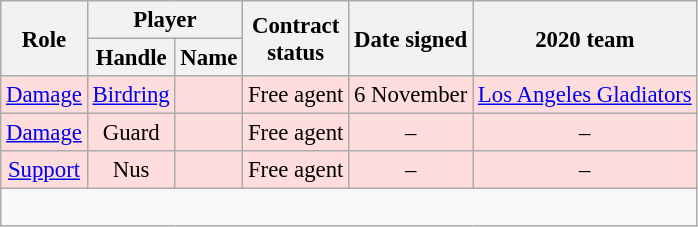<table class="wikitable sortable floatright" style="font-size: 95%; text-align:center;">
<tr>
<th rowspan="2">Role</th>
<th colspan="2">Player</th>
<th rowspan="2">Contract<br>status</th>
<th rowspan="2">Date signed</th>
<th rowspan="2">2020 team</th>
</tr>
<tr>
<th>Handle</th>
<th>Name</th>
</tr>
<tr style="background:#fdd;">
<td><a href='#'>Damage</a></td>
<td><a href='#'>Birdring</a></td>
<td></td>
<td>Free agent</td>
<td>6 November</td>
<td><a href='#'>Los Angeles Gladiators</a></td>
</tr>
<tr style="background:#fdd;">
<td><a href='#'>Damage</a></td>
<td>Guard</td>
<td></td>
<td>Free agent</td>
<td>–</td>
<td>–</td>
</tr>
<tr style="background:#fdd;">
<td><a href='#'>Support</a></td>
<td>Nus</td>
<td></td>
<td>Free agent</td>
<td>–</td>
<td>–</td>
</tr>
<tr class="sortbottom">
<td colspan="6"><br></td>
</tr>
</table>
